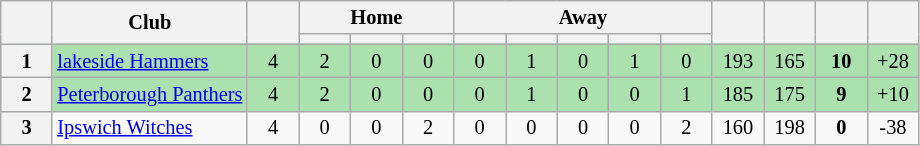<table class="wikitable" style="text-align:center; font-size:85%">
<tr>
<th rowspan="2" style="width:28px;"></th>
<th rowspan=2>Club</th>
<th rowspan="2" style="width:28px;"></th>
<th colspan=3>Home</th>
<th colspan=5>Away</th>
<th rowspan="2" style="width:28px;"></th>
<th rowspan="2" style="width:28px;"></th>
<th rowspan="2" style="width:28px;"></th>
<th rowspan="2" style="width:28px;"></th>
</tr>
<tr>
<th width=28></th>
<th width=28></th>
<th width=28></th>
<th width=28></th>
<th width=28></th>
<th width=28></th>
<th width=28></th>
<th width=28></th>
</tr>
<tr style="background:#ACE1AF">
<th>1</th>
<td align=left><a href='#'>lakeside Hammers</a></td>
<td>4</td>
<td>2</td>
<td>0</td>
<td>0</td>
<td>0</td>
<td>1</td>
<td>0</td>
<td>1</td>
<td>0</td>
<td>193</td>
<td>165</td>
<td><strong>10</strong></td>
<td>+28</td>
</tr>
<tr style="background:#ACE1AF">
<th>2</th>
<td align=left><a href='#'>Peterborough Panthers</a></td>
<td>4</td>
<td>2</td>
<td>0</td>
<td>0</td>
<td>0</td>
<td>1</td>
<td>0</td>
<td>0</td>
<td>1</td>
<td>185</td>
<td>175</td>
<td><strong>9</strong></td>
<td>+10</td>
</tr>
<tr>
<th>3</th>
<td align=left><a href='#'>Ipswich Witches</a></td>
<td>4</td>
<td>0</td>
<td>0</td>
<td>2</td>
<td>0</td>
<td>0</td>
<td>0</td>
<td>0</td>
<td>2</td>
<td>160</td>
<td>198</td>
<td><strong>0</strong></td>
<td>-38</td>
</tr>
</table>
